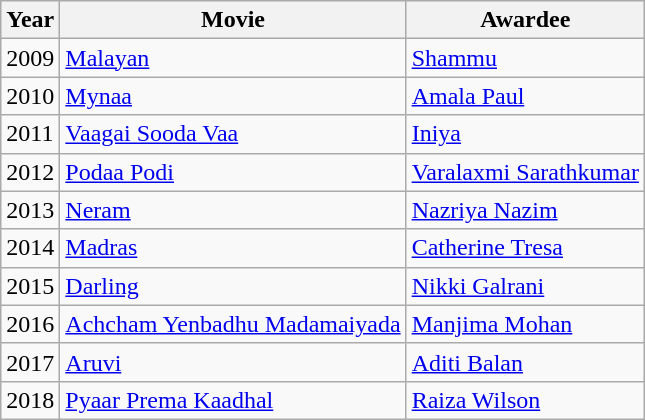<table class="wikitable">
<tr>
<th>Year</th>
<th>Movie</th>
<th>Awardee</th>
</tr>
<tr>
<td>2009</td>
<td><a href='#'>Malayan</a></td>
<td><a href='#'>Shammu</a></td>
</tr>
<tr>
<td>2010</td>
<td><a href='#'>Mynaa</a></td>
<td><a href='#'>Amala Paul</a></td>
</tr>
<tr>
<td>2011</td>
<td><a href='#'>Vaagai Sooda Vaa</a></td>
<td><a href='#'>Iniya</a></td>
</tr>
<tr>
<td>2012</td>
<td><a href='#'>Podaa Podi</a></td>
<td><a href='#'>Varalaxmi Sarathkumar</a></td>
</tr>
<tr>
<td>2013</td>
<td><a href='#'>Neram</a></td>
<td><a href='#'>Nazriya Nazim</a></td>
</tr>
<tr>
<td>2014</td>
<td><a href='#'>Madras</a></td>
<td><a href='#'>Catherine Tresa</a></td>
</tr>
<tr>
<td>2015</td>
<td><a href='#'>Darling</a></td>
<td><a href='#'>Nikki Galrani</a></td>
</tr>
<tr>
<td>2016</td>
<td><a href='#'>Achcham Yenbadhu Madamaiyada</a></td>
<td><a href='#'>Manjima Mohan</a></td>
</tr>
<tr>
<td>2017</td>
<td><a href='#'>Aruvi</a></td>
<td><a href='#'>Aditi Balan</a></td>
</tr>
<tr>
<td>2018</td>
<td><a href='#'>Pyaar Prema Kaadhal</a></td>
<td><a href='#'>Raiza Wilson</a></td>
</tr>
</table>
